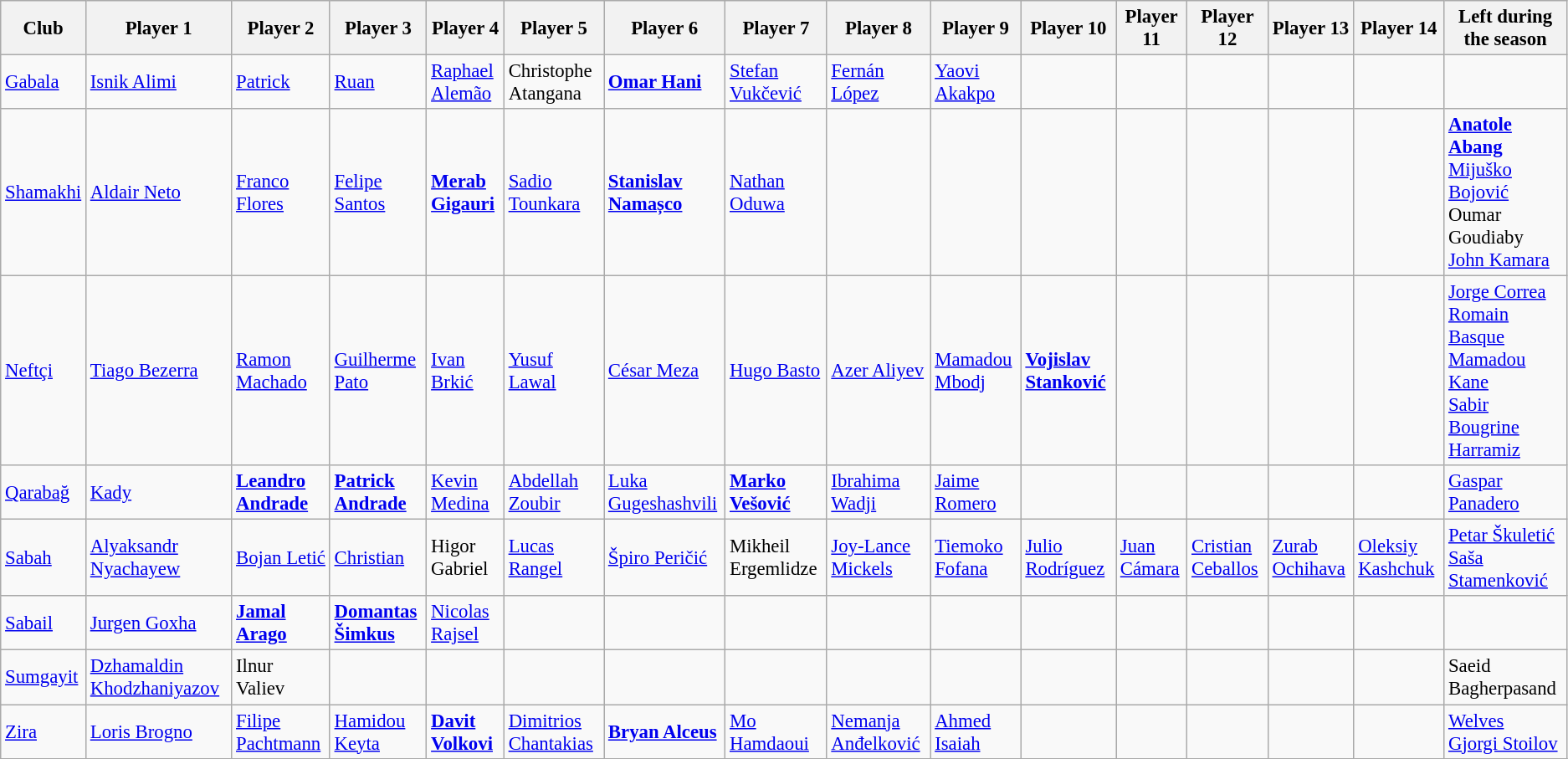<table class="wikitable" style="font-size:95%;">
<tr>
<th>Club</th>
<th>Player 1</th>
<th>Player 2</th>
<th>Player 3</th>
<th>Player 4</th>
<th>Player 5</th>
<th>Player 6</th>
<th>Player 7</th>
<th>Player 8</th>
<th>Player 9</th>
<th>Player 10</th>
<th>Player 11</th>
<th>Player 12</th>
<th>Player 13</th>
<th>Player 14</th>
<th>Left during the season</th>
</tr>
<tr>
<td><a href='#'>Gabala</a></td>
<td> <a href='#'>Isnik Alimi</a></td>
<td> <a href='#'>Patrick</a></td>
<td> <a href='#'>Ruan</a></td>
<td> <a href='#'>Raphael Alemão</a></td>
<td> Christophe Atangana</td>
<td> <strong><a href='#'>Omar Hani</a></strong></td>
<td> <a href='#'>Stefan Vukčević</a></td>
<td> <a href='#'>Fernán López</a></td>
<td> <a href='#'>Yaovi Akakpo</a></td>
<td></td>
<td></td>
<td></td>
<td></td>
<td></td>
<td></td>
</tr>
<tr>
<td><a href='#'>Shamakhi</a></td>
<td> <a href='#'>Aldair Neto</a></td>
<td> <a href='#'>Franco Flores</a></td>
<td> <a href='#'>Felipe Santos</a></td>
<td> <strong><a href='#'>Merab Gigauri</a></strong></td>
<td> <a href='#'>Sadio Tounkara</a></td>
<td> <strong><a href='#'>Stanislav Namașco</a></strong></td>
<td> <a href='#'>Nathan Oduwa</a></td>
<td></td>
<td></td>
<td></td>
<td></td>
<td></td>
<td></td>
<td></td>
<td> <strong><a href='#'>Anatole Abang</a></strong> <br>  <a href='#'>Mijuško Bojović</a> <br>  Oumar Goudiaby <br>  <a href='#'>John Kamara</a></td>
</tr>
<tr>
<td><a href='#'>Neftçi</a></td>
<td> <a href='#'>Tiago Bezerra</a></td>
<td> <a href='#'>Ramon Machado</a></td>
<td> <a href='#'>Guilherme Pato</a></td>
<td> <a href='#'>Ivan Brkić</a></td>
<td> <a href='#'>Yusuf Lawal</a></td>
<td> <a href='#'>César Meza</a></td>
<td> <a href='#'>Hugo Basto</a></td>
<td> <a href='#'>Azer Aliyev</a></td>
<td> <a href='#'>Mamadou Mbodj</a></td>
<td> <strong><a href='#'>Vojislav Stanković</a></strong></td>
<td></td>
<td></td>
<td></td>
<td></td>
<td> <a href='#'>Jorge Correa</a> <br>  <a href='#'>Romain Basque</a> <br>  <a href='#'>Mamadou Kane</a> <br>  <a href='#'>Sabir Bougrine</a> <br>  <a href='#'>Harramiz</a></td>
</tr>
<tr>
<td><a href='#'>Qarabağ</a></td>
<td> <a href='#'>Kady</a></td>
<td> <strong><a href='#'>Leandro Andrade</a></strong></td>
<td> <strong><a href='#'>Patrick Andrade</a></strong></td>
<td> <a href='#'>Kevin Medina</a></td>
<td> <a href='#'>Abdellah Zoubir</a></td>
<td> <a href='#'>Luka Gugeshashvili</a></td>
<td> <strong><a href='#'>Marko Vešović</a></strong></td>
<td> <a href='#'>Ibrahima Wadji</a></td>
<td> <a href='#'>Jaime Romero</a></td>
<td></td>
<td></td>
<td></td>
<td></td>
<td></td>
<td> <a href='#'>Gaspar Panadero</a></td>
</tr>
<tr>
<td><a href='#'>Sabah</a></td>
<td> <a href='#'>Alyaksandr Nyachayew</a></td>
<td> <a href='#'>Bojan Letić</a></td>
<td> <a href='#'>Christian</a></td>
<td> Higor Gabriel</td>
<td> <a href='#'>Lucas Rangel</a></td>
<td> <a href='#'>Špiro Peričić</a></td>
<td> Mikheil Ergemlidze</td>
<td> <a href='#'>Joy-Lance Mickels</a></td>
<td> <a href='#'>Tiemoko Fofana</a></td>
<td> <a href='#'>Julio Rodríguez</a></td>
<td> <a href='#'>Juan Cámara</a></td>
<td> <a href='#'>Cristian Ceballos</a></td>
<td> <a href='#'>Zurab Ochihava</a></td>
<td> <a href='#'>Oleksiy Kashchuk</a></td>
<td> <a href='#'>Petar Škuletić</a> <br>  <a href='#'>Saša Stamenković</a></td>
</tr>
<tr>
<td><a href='#'>Sabail</a></td>
<td> <a href='#'>Jurgen Goxha</a></td>
<td> <strong><a href='#'>Jamal Arago</a></strong></td>
<td> <strong><a href='#'>Domantas Šimkus</a></strong></td>
<td> <a href='#'>Nicolas Rajsel</a></td>
<td></td>
<td></td>
<td></td>
<td></td>
<td></td>
<td></td>
<td></td>
<td></td>
<td></td>
<td></td>
<td></td>
</tr>
<tr>
<td><a href='#'>Sumgayit</a></td>
<td> <a href='#'>Dzhamaldin Khodzhaniyazov</a></td>
<td> Ilnur Valiev</td>
<td></td>
<td></td>
<td></td>
<td></td>
<td></td>
<td></td>
<td></td>
<td></td>
<td></td>
<td></td>
<td></td>
<td></td>
<td> Saeid Bagherpasand</td>
</tr>
<tr>
<td><a href='#'>Zira</a></td>
<td> <a href='#'>Loris Brogno</a></td>
<td> <a href='#'>Filipe Pachtmann</a></td>
<td> <a href='#'>Hamidou Keyta</a></td>
<td> <strong><a href='#'>Davit Volkovi</a></strong></td>
<td> <a href='#'>Dimitrios Chantakias</a></td>
<td> <strong><a href='#'>Bryan Alceus</a></strong></td>
<td> <a href='#'>Mo Hamdaoui</a></td>
<td> <a href='#'>Nemanja Anđelković</a></td>
<td> <a href='#'>Ahmed Isaiah</a></td>
<td></td>
<td></td>
<td></td>
<td></td>
<td></td>
<td> <a href='#'>Welves</a> <br>  <a href='#'>Gjorgi Stoilov</a></td>
</tr>
<tr>
</tr>
</table>
